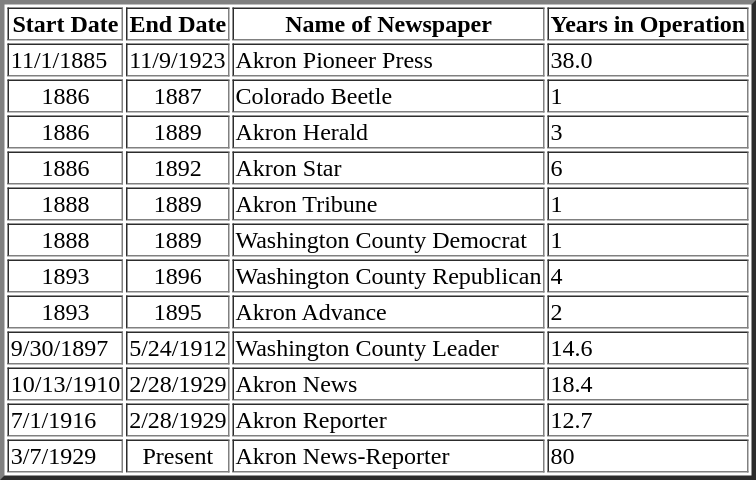<table border="3" style="margin:auto;">
<tr>
<th>Start Date</th>
<th>End Date</th>
<th>Name of Newspaper</th>
<th>Years in Operation</th>
</tr>
<tr>
<td>11/1/1885</td>
<td>11/9/1923</td>
<td>Akron Pioneer Press</td>
<td>38.0</td>
</tr>
<tr>
<td style="text-align:center;">1886</td>
<td style="text-align:center;">1887</td>
<td>Colorado Beetle</td>
<td>1</td>
</tr>
<tr>
<td style="text-align:center;">1886</td>
<td style="text-align:center;">1889</td>
<td>Akron Herald</td>
<td>3</td>
</tr>
<tr>
<td style="text-align:center;">1886</td>
<td style="text-align:center;">1892</td>
<td>Akron Star</td>
<td>6</td>
</tr>
<tr>
<td style="text-align:center;">1888</td>
<td style="text-align:center;">1889</td>
<td>Akron Tribune</td>
<td>1</td>
</tr>
<tr>
<td style="text-align:center;">1888</td>
<td style="text-align:center;">1889</td>
<td>Washington County Democrat</td>
<td>1</td>
</tr>
<tr>
<td style="text-align:center;">1893</td>
<td style="text-align:center;">1896</td>
<td>Washington County Republican</td>
<td>4</td>
</tr>
<tr>
<td style="text-align:center;">1893</td>
<td style="text-align:center;">1895</td>
<td>Akron Advance</td>
<td>2</td>
</tr>
<tr>
<td>9/30/1897</td>
<td>5/24/1912</td>
<td>Washington County Leader</td>
<td>14.6</td>
</tr>
<tr>
<td>10/13/1910</td>
<td>2/28/1929</td>
<td>Akron News</td>
<td>18.4</td>
</tr>
<tr>
<td>7/1/1916</td>
<td>2/28/1929</td>
<td>Akron Reporter</td>
<td>12.7</td>
</tr>
<tr>
<td>3/7/1929</td>
<td style="text-align:center;">Present</td>
<td>Akron News-Reporter</td>
<td>80</td>
</tr>
</table>
